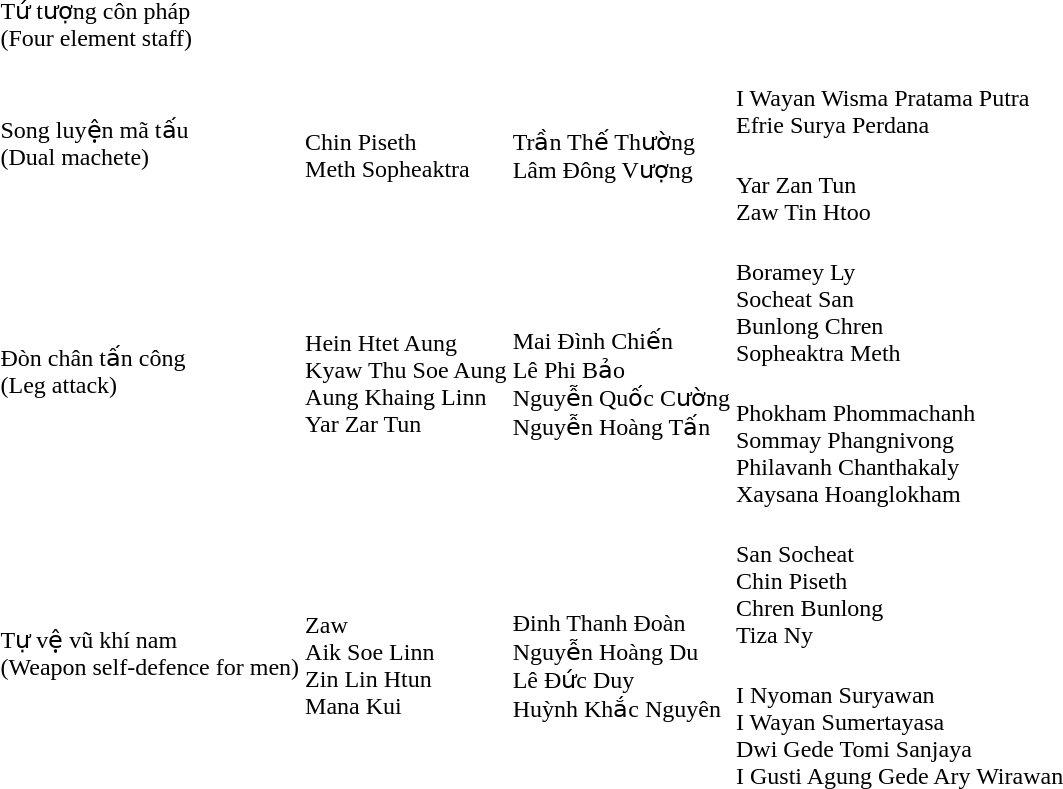<table>
<tr>
<td rowspan=2>Tứ tượng côn pháp<br>(Four element staff)</td>
<td rowspan=2></td>
<td rowspan=2></td>
<td></td>
</tr>
<tr>
<td></td>
</tr>
<tr>
<td rowspan=2>Song luyện mã tấu<br>(Dual machete)</td>
<td rowspan=2><br>Chin Piseth<br>Meth Sopheaktra</td>
<td rowspan=2><br>Trần Thế Thường<br>Lâm Đông Vượng</td>
<td><br>I Wayan Wisma Pratama Putra<br>Efrie Surya Perdana</td>
</tr>
<tr>
<td><br>Yar Zan Tun<br>Zaw Tin Htoo</td>
</tr>
<tr>
<td rowspan=2>Đòn chân tấn công<br>(Leg attack)</td>
<td rowspan=2><br>Hein Htet Aung<br>Kyaw Thu Soe Aung<br>Aung Khaing Linn<br>Yar Zar Tun</td>
<td rowspan=2><br>Mai Đình Chiến<br>Lê Phi Bảo<br>Nguyễn Quốc Cường<br>Nguyễn Hoàng Tấn</td>
<td><br>Boramey Ly<br>Socheat San<br>Bunlong Chren<br>Sopheaktra Meth</td>
</tr>
<tr>
<td><br>Phokham Phommachanh<br>Sommay Phangnivong<br>Philavanh Chanthakaly<br>Xaysana Hoanglokham</td>
</tr>
<tr>
<td rowspan=2>Tự vệ vũ khí nam<br>(Weapon self-defence for men)</td>
<td rowspan=2><br>Zaw<br>Aik Soe Linn<br>Zin Lin Htun<br>Mana Kui</td>
<td rowspan=2><br>Đinh Thanh Đoàn<br>Nguyễn Hoàng Du<br>Lê Đức Duy<br>Huỳnh Khắc Nguyên</td>
<td><br>San Socheat<br>Chin Piseth<br>Chren Bunlong<br>Tiza Ny</td>
</tr>
<tr>
<td><br>I Nyoman Suryawan<br>I Wayan Sumertayasa<br>Dwi Gede Tomi Sanjaya<br>I Gusti Agung Gede Ary Wirawan</td>
</tr>
</table>
